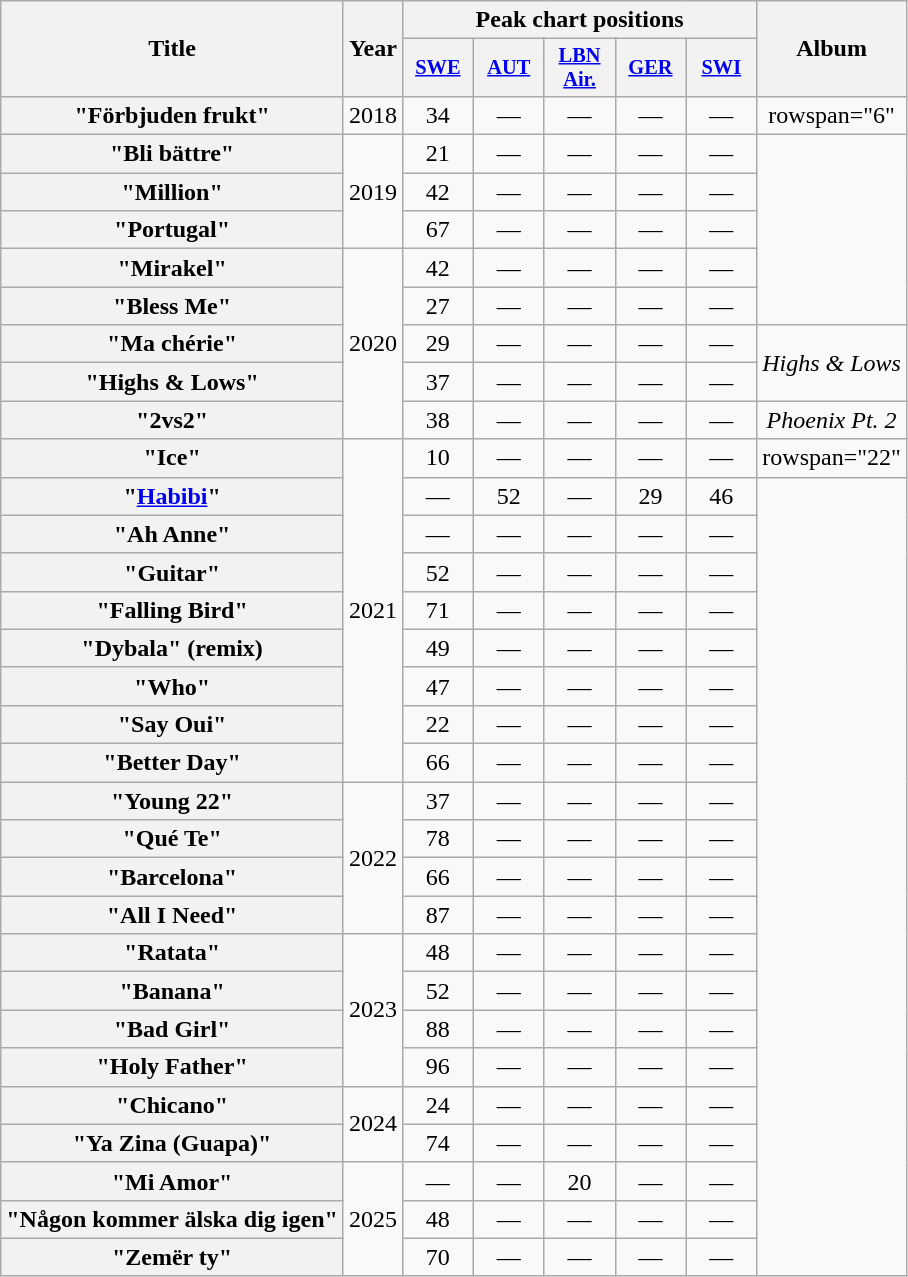<table class="wikitable plainrowheaders" style="text-align:center;">
<tr>
<th scope="col" rowspan="2">Title</th>
<th scope="col" rowspan="2">Year</th>
<th scope="col" colspan="5">Peak chart positions</th>
<th scope="col" rowspan="2">Album</th>
</tr>
<tr>
<th scope="col" style="width:3em;font-size:85%;"><a href='#'>SWE</a><br></th>
<th scope="col" style="width:3em;font-size:85%;"><a href='#'>AUT</a><br></th>
<th scope="col" style="width:3em;font-size:85%;"><a href='#'>LBN<br>Air.</a><br></th>
<th scope="col" style="width:3em;font-size:85%;"><a href='#'>GER</a><br></th>
<th scope="col" style="width:3em;font-size:85%;"><a href='#'>SWI</a><br></th>
</tr>
<tr>
<th scope="row">"Förbjuden frukt"<br></th>
<td>2018</td>
<td>34<br></td>
<td>—</td>
<td>—</td>
<td>—</td>
<td>—</td>
<td>rowspan="6" </td>
</tr>
<tr>
<th scope="row">"Bli bättre"<br></th>
<td rowspan="3">2019</td>
<td>21<br></td>
<td>—</td>
<td>—</td>
<td>—</td>
<td>—</td>
</tr>
<tr>
<th scope="row">"Million"<br></th>
<td>42<br></td>
<td>—</td>
<td>—</td>
<td>—</td>
<td>—</td>
</tr>
<tr>
<th scope="row">"Portugal"</th>
<td>67</td>
<td>—</td>
<td>—</td>
<td>—</td>
<td>—</td>
</tr>
<tr>
<th scope="row">"Mirakel"<br></th>
<td rowspan="5">2020</td>
<td>42<br></td>
<td>—</td>
<td>—</td>
<td>—</td>
<td>—</td>
</tr>
<tr>
<th scope="row">"Bless Me"</th>
<td>27</td>
<td>—</td>
<td>—</td>
<td>—</td>
<td>—</td>
</tr>
<tr>
<th scope="row">"Ma chérie"</th>
<td>29</td>
<td>—</td>
<td>—</td>
<td>—</td>
<td>—</td>
<td rowspan="2"><em>Highs & Lows</em></td>
</tr>
<tr>
<th scope="row">"Highs & Lows"</th>
<td>37</td>
<td>—</td>
<td>—</td>
<td>—</td>
<td>—</td>
</tr>
<tr>
<th scope="row">"2vs2"<br></th>
<td>38<br></td>
<td>—</td>
<td>—</td>
<td>—</td>
<td>—</td>
<td><em>Phoenix Pt. 2</em></td>
</tr>
<tr>
<th scope="row">"Ice"</th>
<td rowspan="9">2021</td>
<td>10</td>
<td>—</td>
<td>—</td>
<td>—</td>
<td>—</td>
<td>rowspan="22" </td>
</tr>
<tr>
<th scope="row">"<a href='#'>Habibi</a>"<br></th>
<td>—</td>
<td>52</td>
<td>—</td>
<td>29</td>
<td>46</td>
</tr>
<tr>
<th scope="row">"Ah Anne"<br></th>
<td>—</td>
<td>—</td>
<td>—</td>
<td>—</td>
<td>—</td>
</tr>
<tr>
<th scope="row">"Guitar"<br></th>
<td>52<br></td>
<td>—</td>
<td>—</td>
<td>—</td>
<td>—</td>
</tr>
<tr>
<th scope="row">"Falling Bird"</th>
<td>71<br></td>
<td>—</td>
<td>—</td>
<td>—</td>
<td>—</td>
</tr>
<tr>
<th scope="row">"Dybala" (remix)<br></th>
<td>49<br></td>
<td>—</td>
<td>—</td>
<td>—</td>
<td>—</td>
</tr>
<tr>
<th scope="row">"Who"</th>
<td>47<br></td>
<td>—</td>
<td>—</td>
<td>—</td>
<td>—</td>
</tr>
<tr>
<th scope="row">"Say Oui"<br></th>
<td>22<br></td>
<td>—</td>
<td>—</td>
<td>—</td>
<td>—</td>
</tr>
<tr>
<th scope="row">"Better Day"<br></th>
<td>66<br></td>
<td>—</td>
<td>—</td>
<td>—</td>
<td>—</td>
</tr>
<tr>
<th scope="row">"Young 22"</th>
<td rowspan="4">2022</td>
<td>37<br></td>
<td>—</td>
<td>—</td>
<td>—</td>
<td>—</td>
</tr>
<tr>
<th scope="row">"Qué Te"</th>
<td>78<br></td>
<td>—</td>
<td>—</td>
<td>—</td>
<td>—</td>
</tr>
<tr>
<th scope="row">"Barcelona"</th>
<td>66<br></td>
<td>—</td>
<td>—</td>
<td>—</td>
<td>—</td>
</tr>
<tr>
<th scope="row">"All I Need"<br></th>
<td>87<br></td>
<td>—</td>
<td>—</td>
<td>—</td>
<td>—</td>
</tr>
<tr>
<th scope="row">"Ratata"</th>
<td rowspan="4">2023</td>
<td>48<br></td>
<td>—</td>
<td>—</td>
<td>—</td>
<td>—</td>
</tr>
<tr>
<th scope="row">"Banana"<br></th>
<td>52<br></td>
<td>—</td>
<td>—</td>
<td>—</td>
<td>—</td>
</tr>
<tr>
<th scope="row">"Bad Girl"<br></th>
<td>88<br></td>
<td>—</td>
<td>—</td>
<td>—</td>
<td>—</td>
</tr>
<tr>
<th scope="row">"Holy Father"</th>
<td>96<br></td>
<td>—</td>
<td>—</td>
<td>—</td>
<td>—</td>
</tr>
<tr>
<th scope="row">"Chicano"<br></th>
<td rowspan="2">2024</td>
<td>24<br></td>
<td>—</td>
<td>—</td>
<td>—</td>
<td>—</td>
</tr>
<tr>
<th scope="row">"Ya Zina (Guapa)"</th>
<td>74<br></td>
<td>—</td>
<td>—</td>
<td>—</td>
<td>—</td>
</tr>
<tr>
<th scope="row">"Mi Amor"<br></th>
<td rowspan="3">2025</td>
<td>—</td>
<td>—</td>
<td>20</td>
<td>—</td>
<td>—</td>
</tr>
<tr>
<th scope="row">"Någon kommer älska dig igen"<br></th>
<td>48<br></td>
<td>—</td>
<td>—</td>
<td>—</td>
<td>—</td>
</tr>
<tr>
<th scope="row">"Zemër ty"<br></th>
<td>70<br></td>
<td>—</td>
<td>—</td>
<td>—</td>
<td>—</td>
</tr>
</table>
